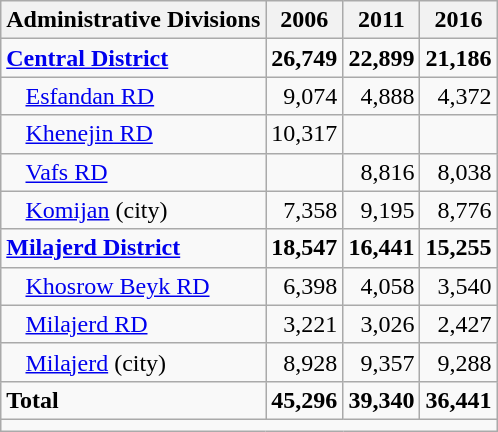<table class="wikitable">
<tr>
<th>Administrative Divisions</th>
<th>2006</th>
<th>2011</th>
<th>2016</th>
</tr>
<tr>
<td><strong><a href='#'>Central District</a></strong></td>
<td style="text-align: right;"><strong>26,749</strong></td>
<td style="text-align: right;"><strong>22,899</strong></td>
<td style="text-align: right;"><strong>21,186</strong></td>
</tr>
<tr>
<td style="padding-left: 1em;"><a href='#'>Esfandan RD</a></td>
<td style="text-align: right;">9,074</td>
<td style="text-align: right;">4,888</td>
<td style="text-align: right;">4,372</td>
</tr>
<tr>
<td style="padding-left: 1em;"><a href='#'>Khenejin RD</a></td>
<td style="text-align: right;">10,317</td>
<td style="text-align: right;"></td>
<td style="text-align: right;"></td>
</tr>
<tr>
<td style="padding-left: 1em;"><a href='#'>Vafs RD</a></td>
<td style="text-align: right;"></td>
<td style="text-align: right;">8,816</td>
<td style="text-align: right;">8,038</td>
</tr>
<tr>
<td style="padding-left: 1em;"><a href='#'>Komijan</a> (city)</td>
<td style="text-align: right;">7,358</td>
<td style="text-align: right;">9,195</td>
<td style="text-align: right;">8,776</td>
</tr>
<tr>
<td><strong><a href='#'>Milajerd District</a></strong></td>
<td style="text-align: right;"><strong>18,547</strong></td>
<td style="text-align: right;"><strong>16,441</strong></td>
<td style="text-align: right;"><strong>15,255</strong></td>
</tr>
<tr>
<td style="padding-left: 1em;"><a href='#'>Khosrow Beyk RD</a></td>
<td style="text-align: right;">6,398</td>
<td style="text-align: right;">4,058</td>
<td style="text-align: right;">3,540</td>
</tr>
<tr>
<td style="padding-left: 1em;"><a href='#'>Milajerd RD</a></td>
<td style="text-align: right;">3,221</td>
<td style="text-align: right;">3,026</td>
<td style="text-align: right;">2,427</td>
</tr>
<tr>
<td style="padding-left: 1em;"><a href='#'>Milajerd</a> (city)</td>
<td style="text-align: right;">8,928</td>
<td style="text-align: right;">9,357</td>
<td style="text-align: right;">9,288</td>
</tr>
<tr>
<td><strong>Total</strong></td>
<td style="text-align: right;"><strong>45,296</strong></td>
<td style="text-align: right;"><strong>39,340</strong></td>
<td style="text-align: right;"><strong>36,441</strong></td>
</tr>
<tr>
<td colspan=4></td>
</tr>
</table>
